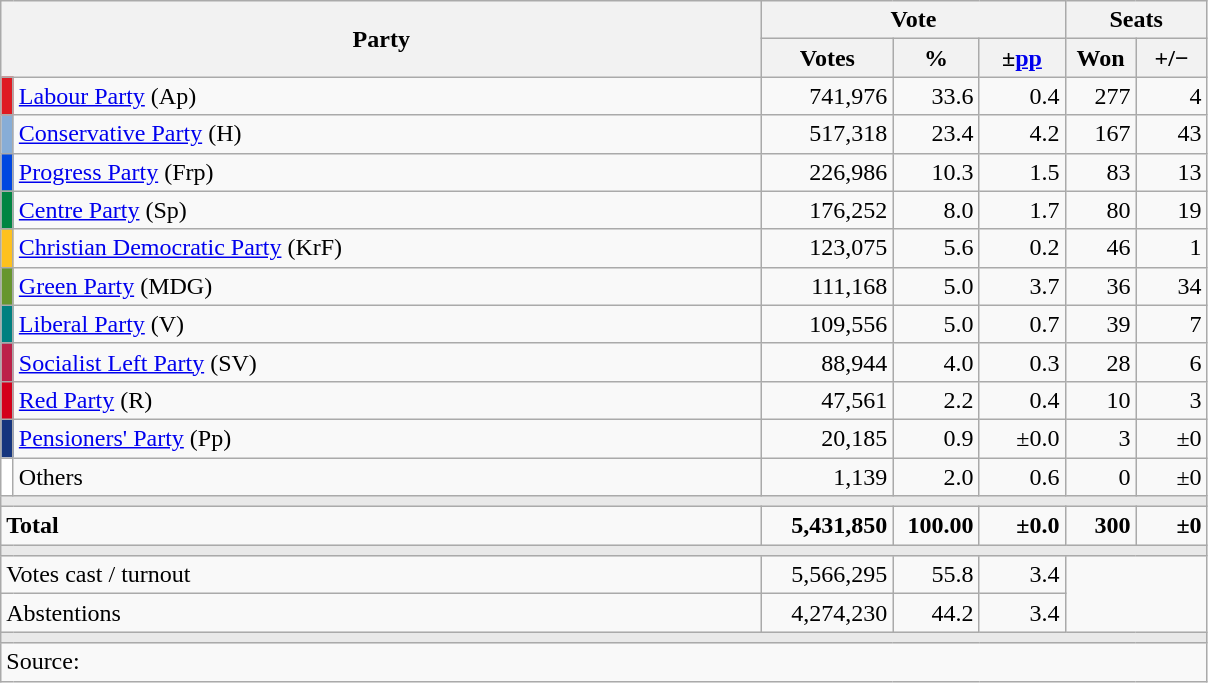<table class="wikitable" style="text-align:right; font-size:100%;">
<tr>
<th align="left" rowspan="2" colspan="2" width="500">Party</th>
<th colspan="3">Vote</th>
<th colspan="2">Seats</th>
</tr>
<tr>
<th width="80">Votes</th>
<th width="50">%</th>
<th width="50">±<a href='#'>pp</a></th>
<th width="40">Won</th>
<th width="40">+/−</th>
</tr>
<tr>
<td width="1" style="color:inherit;background:#df1a22"></td>
<td align="left"><a href='#'>Labour Party</a> (Ap)</td>
<td>741,976</td>
<td>33.6</td>
<td>0.4</td>
<td>277</td>
<td>4</td>
</tr>
<tr>
<td style="color:inherit;background:#87add7"></td>
<td align="left"><a href='#'>Conservative Party</a> (H)</td>
<td>517,318</td>
<td>23.4</td>
<td>4.2</td>
<td>167</td>
<td>43</td>
</tr>
<tr>
<td style="color:inherit;background:#0047e0"></td>
<td align="left"><a href='#'>Progress Party</a> (Frp)</td>
<td>226,986</td>
<td>10.3</td>
<td>1.5</td>
<td>83</td>
<td>13</td>
</tr>
<tr>
<td style="color:inherit;background:#008542"></td>
<td align="left"><a href='#'>Centre Party</a> (Sp)</td>
<td>176,252</td>
<td>8.0</td>
<td>1.7</td>
<td>80</td>
<td>19</td>
</tr>
<tr>
<td style="color:inherit;background:#fec11e"></td>
<td align="left"><a href='#'>Christian Democratic Party</a> (KrF)</td>
<td>123,075</td>
<td>5.6</td>
<td>0.2</td>
<td>46</td>
<td>1</td>
</tr>
<tr>
<td style="color:inherit;background:#67962e"></td>
<td align="left"><a href='#'>Green Party</a> (MDG)</td>
<td>111,168</td>
<td>5.0</td>
<td>3.7</td>
<td>36</td>
<td>34</td>
</tr>
<tr>
<td style="color:inherit;background:#008080"></td>
<td align="left"><a href='#'>Liberal Party</a> (V)</td>
<td>109,556</td>
<td>5.0</td>
<td>0.7</td>
<td>39</td>
<td>7</td>
</tr>
<tr>
<td style="color:inherit;background:#bc2149"></td>
<td align="left"><a href='#'>Socialist Left Party</a> (SV)</td>
<td>88,944</td>
<td>4.0</td>
<td>0.3</td>
<td>28</td>
<td>6</td>
</tr>
<tr>
<td style="color:inherit;background:#d4001a"></td>
<td align="left"><a href='#'>Red Party</a> (R)</td>
<td>47,561</td>
<td>2.2</td>
<td>0.4</td>
<td>10</td>
<td>3</td>
</tr>
<tr>
<td style="color:inherit;background:#15357e"></td>
<td align="left"><a href='#'>Pensioners' Party</a> (Pp)</td>
<td>20,185</td>
<td>0.9</td>
<td>±0.0</td>
<td>3</td>
<td>±0</td>
</tr>
<tr>
<td bgcolor="white"></td>
<td align="left">Others</td>
<td>1,139</td>
<td>2.0</td>
<td>0.6</td>
<td>0</td>
<td>±0</td>
</tr>
<tr>
<td colspan="7" bgcolor="#E9E9E9"></td>
</tr>
<tr style="font-weight:bold;">
<td align="left" colspan="2">Total</td>
<td>5,431,850</td>
<td>100.00</td>
<td>±0.0</td>
<td>300</td>
<td>±0</td>
</tr>
<tr>
<td colspan="7" bgcolor="#E9E9E9"></td>
</tr>
<tr>
<td align="left" colspan="2">Votes cast / turnout</td>
<td>5,566,295</td>
<td>55.8</td>
<td>3.4</td>
</tr>
<tr>
<td align="left" colspan="2">Abstentions</td>
<td>4,274,230</td>
<td>44.2</td>
<td>3.4</td>
</tr>
<tr style="font-weight:bold;">
<td colspan="7" bgcolor="#E9E9E9"></td>
</tr>
<tr>
<td align="left" colspan="7">Source: </td>
</tr>
</table>
